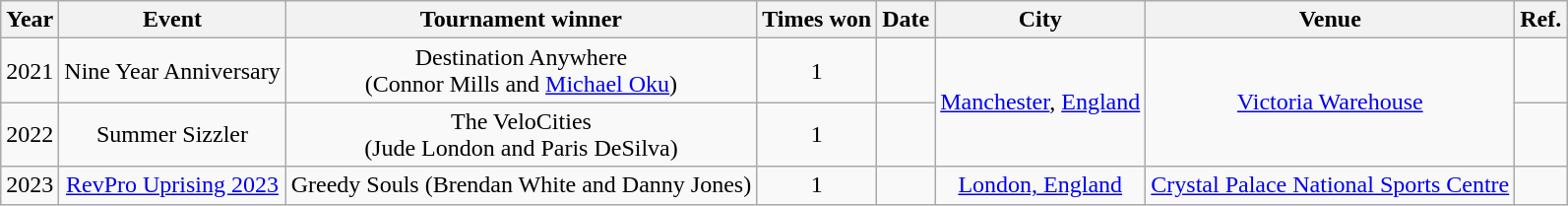<table class="sortable wikitable succession-box" style="font-size:100%; text-align:center;">
<tr>
<th>Year</th>
<th>Event</th>
<th>Tournament winner</th>
<th>Times won</th>
<th>Date</th>
<th>City</th>
<th>Venue</th>
<th>Ref.</th>
</tr>
<tr>
<td>2021</td>
<td>Nine Year Anniversary</td>
<td>Destination Anywhere<br>(Connor Mills and <a href='#'>Michael Oku</a>)</td>
<td>1</td>
<td></td>
<td rowspan="2"><a href='#'>Manchester</a>, <a href='#'>England</a></td>
<td rowspan="2"><a href='#'>Victoria Warehouse</a></td>
<td></td>
</tr>
<tr>
<td>2022</td>
<td>Summer Sizzler</td>
<td>The VeloCities<br>(Jude London and Paris DeSilva)</td>
<td>1</td>
<td></td>
<td></td>
</tr>
<tr>
<td>2023</td>
<td><a href='#'>RevPro Uprising 2023</a></td>
<td>Greedy Souls (Brendan White and Danny Jones)</td>
<td>1</td>
<td></td>
<td><a href='#'>London, England</a></td>
<td><a href='#'>Crystal Palace National Sports Centre</a></td>
<td></td>
</tr>
</table>
